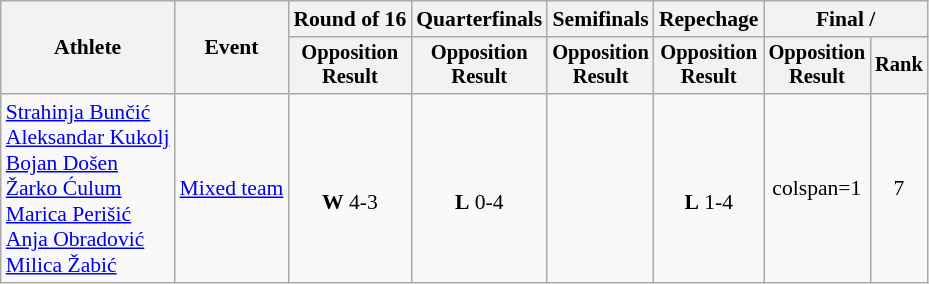<table class="wikitable" style="text-align:center; font-size:90%">
<tr>
<th rowspan=2>Athlete</th>
<th rowspan=2>Event</th>
<th>Round of 16</th>
<th>Quarterfinals</th>
<th>Semifinals</th>
<th>Repechage</th>
<th colspan=2>Final / </th>
</tr>
<tr style="font-size:95%">
<th>Opposition<br>Result</th>
<th>Opposition<br>Result</th>
<th>Opposition<br>Result</th>
<th>Opposition<br>Result</th>
<th>Opposition<br>Result</th>
<th>Rank</th>
</tr>
<tr>
<td align=left><a href='#'>Strahinja Bunčić</a><br><a href='#'>Aleksandar Kukolj</a><br><a href='#'>Bojan Došen</a><br><a href='#'>Žarko Ćulum</a><br><a href='#'>Marica Perišić</a><br><a href='#'>Anja Obradović</a><br><a href='#'>Milica Žabić</a></td>
<td align=left><a href='#'>Mixed team</a></td>
<td><br><strong>W</strong> 4-3</td>
<td><br><strong>L</strong> 0-4</td>
<td></td>
<td><br><strong>L</strong> 1-4</td>
<td>colspan=1 </td>
<td>7</td>
</tr>
</table>
